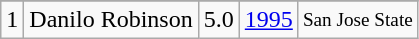<table class="wikitable">
<tr>
</tr>
<tr>
<td>1</td>
<td>Danilo Robinson</td>
<td>5.0</td>
<td><a href='#'>1995</a></td>
<td style="font-size:80%;">San Jose State</td>
</tr>
</table>
